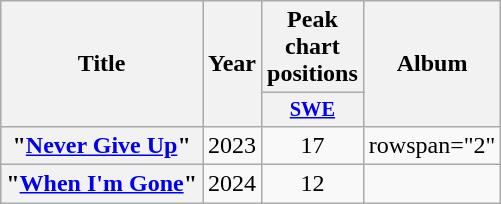<table class="wikitable plainrowheaders" style="text-align:center;">
<tr>
<th scope="col" rowspan="2">Title</th>
<th scope="col" rowspan="2">Year</th>
<th scope="col" colspan="1">Peak chart positions</th>
<th scope="col" rowspan="2">Album</th>
</tr>
<tr>
<th scope="col" style="width:3em;font-size:85%;"><a href='#'>SWE</a><br></th>
</tr>
<tr>
<th scope="row">"<a href='#'>Never Give Up</a>"</th>
<td>2023</td>
<td>17</td>
<td>rowspan="2" </td>
</tr>
<tr>
<th scope="row">"<a href='#'>When I'm Gone</a>"</th>
<td>2024</td>
<td>12<br></td>
</tr>
</table>
